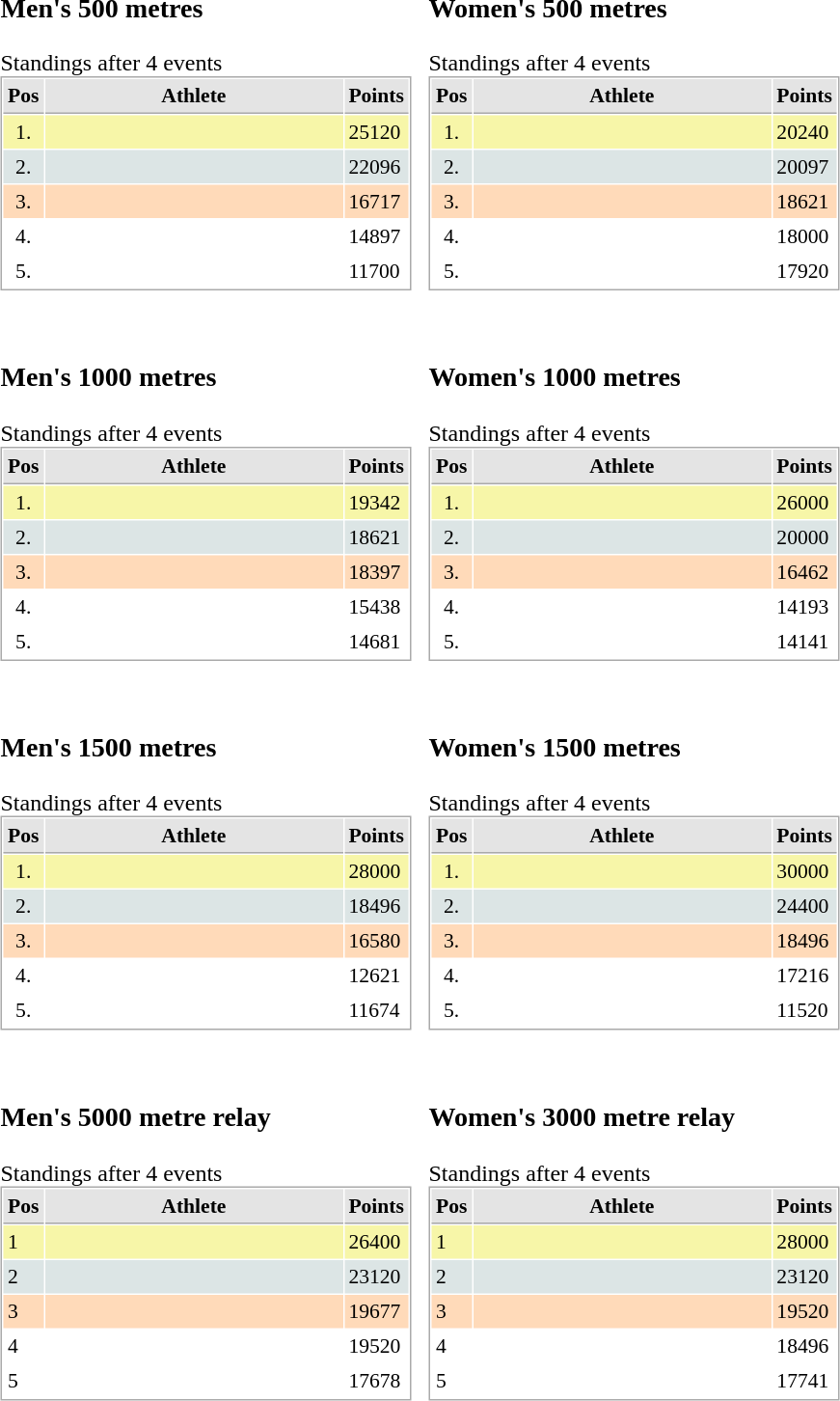<table border="0" cellspacing="10">
<tr>
<td><br><h3>Men's 500 metres</h3>Standings after 4 events<table cellspacing="1" cellpadding="3" style="border:1px solid #aaa; font-size:90%;">
<tr style="background:#e4e4e4;">
<th style="border-bottom:1px solid #aaa; width:10px;">Pos</th>
<th style="border-bottom:1px solid #aaa; width:200px;">Athlete</th>
<th style="border-bottom:1px solid #aaa; width:20px;">Points</th>
</tr>
<tr style="background:#f7f6a8;">
<td style="text-align:center;">1.</td>
<td></td>
<td>25120</td>
</tr>
<tr style="background:#dce5e5;">
<td style="text-align:center;">2.</td>
<td></td>
<td>22096</td>
</tr>
<tr style="background:#ffdab9;">
<td style="text-align:center;">3.</td>
<td></td>
<td>16717</td>
</tr>
<tr>
<td style="text-align:center;">4.</td>
<td></td>
<td>14897</td>
</tr>
<tr>
<td style="text-align:center;">5.</td>
<td></td>
<td>11700</td>
</tr>
</table>
</td>
<td><br><h3>Women's 500 metres</h3>Standings after 4 events<table cellspacing="1" cellpadding="3" style="border:1px solid #aaa; font-size:90%;">
<tr style="background:#e4e4e4;">
<th style="border-bottom:1px solid #aaa; width:10px;">Pos</th>
<th style="border-bottom:1px solid #aaa; width:200px;">Athlete</th>
<th style="border-bottom:1px solid #aaa; width:20px;">Points</th>
</tr>
<tr style="background:#f7f6a8;">
<td style="text-align:center;">1.</td>
<td></td>
<td>20240</td>
</tr>
<tr style="background:#dce5e5;">
<td style="text-align:center;">2.</td>
<td></td>
<td>20097</td>
</tr>
<tr style="background:#ffdab9;">
<td style="text-align:center;">3.</td>
<td></td>
<td>18621</td>
</tr>
<tr>
<td style="text-align:center;">4.</td>
<td></td>
<td>18000</td>
</tr>
<tr>
<td style="text-align:center;">5.</td>
<td></td>
<td>17920</td>
</tr>
</table>
</td>
</tr>
<tr>
<td><br><h3>Men's 1000 metres</h3>Standings after 4 events<table cellspacing="1" cellpadding="3" style="border:1px solid #aaa; font-size:90%;">
<tr style="background:#e4e4e4;">
<th style="border-bottom:1px solid #aaa; width:10px;">Pos</th>
<th style="border-bottom:1px solid #aaa; width:200px;">Athlete</th>
<th style="border-bottom:1px solid #aaa; width:20px;">Points</th>
</tr>
<tr style="background:#f7f6a8;">
<td style="text-align:center;">1.</td>
<td></td>
<td>19342</td>
</tr>
<tr style="background:#dce5e5;">
<td style="text-align:center;">2.</td>
<td></td>
<td>18621</td>
</tr>
<tr style="background:#ffdab9;">
<td style="text-align:center;">3.</td>
<td></td>
<td>18397</td>
</tr>
<tr>
<td style="text-align:center;">4.</td>
<td></td>
<td>15438</td>
</tr>
<tr>
<td style="text-align:center;">5.</td>
<td></td>
<td>14681</td>
</tr>
</table>
</td>
<td><br><h3>Women's 1000 metres</h3>Standings after 4 events<table cellspacing="1" cellpadding="3" style="border:1px solid #aaa; font-size:90%;">
<tr style="background:#e4e4e4;">
<th style="border-bottom:1px solid #aaa; width:10px;">Pos</th>
<th style="border-bottom:1px solid #aaa; width:200px;">Athlete</th>
<th style="border-bottom:1px solid #aaa; width:20px;">Points</th>
</tr>
<tr style="background:#f7f6a8;">
<td style="text-align:center;">1.</td>
<td></td>
<td>26000</td>
</tr>
<tr style="background:#dce5e5;">
<td style="text-align:center;">2.</td>
<td></td>
<td>20000</td>
</tr>
<tr style="background:#ffdab9;">
<td style="text-align:center;">3.</td>
<td></td>
<td>16462</td>
</tr>
<tr>
<td style="text-align:center;">4.</td>
<td></td>
<td>14193</td>
</tr>
<tr>
<td style="text-align:center;">5.</td>
<td></td>
<td>14141</td>
</tr>
</table>
</td>
</tr>
<tr>
<td><br><h3>Men's 1500 metres</h3>Standings after 4 events<table cellspacing="1" cellpadding="3" style="border:1px solid #aaa; font-size:90%;">
<tr style="background:#e4e4e4;">
<th style="border-bottom:1px solid #aaa; width:10px;">Pos</th>
<th style="border-bottom:1px solid #aaa; width:200px;">Athlete</th>
<th style="border-bottom:1px solid #aaa; width:20px;">Points</th>
</tr>
<tr style="background:#f7f6a8;">
<td style="text-align:center;">1.</td>
<td></td>
<td>28000</td>
</tr>
<tr style="background:#dce5e5;">
<td style="text-align:center;">2.</td>
<td></td>
<td>18496</td>
</tr>
<tr style="background:#ffdab9;">
<td style="text-align:center;">3.</td>
<td></td>
<td>16580</td>
</tr>
<tr>
<td style="text-align:center;">4.</td>
<td></td>
<td>12621</td>
</tr>
<tr>
<td style="text-align:center;">5.</td>
<td></td>
<td>11674</td>
</tr>
</table>
</td>
<td><br><h3>Women's 1500 metres</h3>Standings after 4 events<table cellspacing="1" cellpadding="3" style="border:1px solid #aaa; font-size:90%;">
<tr style="background:#e4e4e4;">
<th style="border-bottom:1px solid #aaa; width:10px;">Pos</th>
<th style="border-bottom:1px solid #aaa; width:200px;">Athlete</th>
<th style="border-bottom:1px solid #aaa; width:20px;">Points</th>
</tr>
<tr style="background:#f7f6a8;">
<td style="text-align:center;">1.</td>
<td></td>
<td>30000</td>
</tr>
<tr style="background:#dce5e5;">
<td style="text-align:center;">2.</td>
<td></td>
<td>24400</td>
</tr>
<tr style="background:#ffdab9;">
<td style="text-align:center;">3.</td>
<td></td>
<td>18496</td>
</tr>
<tr>
<td style="text-align:center;">4.</td>
<td></td>
<td>17216</td>
</tr>
<tr>
<td style="text-align:center;">5.</td>
<td></td>
<td>11520</td>
</tr>
</table>
</td>
</tr>
<tr>
<td><br><h3>Men's 5000 metre relay</h3>Standings after 4 events<table cellspacing="1" cellpadding="3" style="border:1px solid #aaa; font-size:90%;">
<tr style="background:#e4e4e4;">
<th style="border-bottom:1px solid #aaa; width:10px;">Pos</th>
<th style="border-bottom:1px solid #aaa; width:200px;">Athlete</th>
<th style="border-bottom:1px solid #aaa; width:20px;">Points</th>
</tr>
<tr style="background:#f7f6a8;">
<td>1</td>
<td></td>
<td>26400</td>
</tr>
<tr style="background:#dce5e5;">
<td>2</td>
<td></td>
<td>23120</td>
</tr>
<tr style="background:#ffdab9;">
<td>3</td>
<td></td>
<td>19677</td>
</tr>
<tr>
<td>4</td>
<td></td>
<td>19520</td>
</tr>
<tr>
<td>5</td>
<td></td>
<td>17678</td>
</tr>
</table>
</td>
<td><br><h3>Women's 3000 metre relay</h3>Standings after 4 events<table cellspacing="1" cellpadding="3" style="border:1px solid #aaa; font-size:90%;">
<tr style="background:#e4e4e4;">
<th style="border-bottom:1px solid #aaa; width:10px;">Pos</th>
<th style="border-bottom:1px solid #aaa; width:200px;">Athlete</th>
<th style="border-bottom:1px solid #aaa; width:20px;">Points</th>
</tr>
<tr style="background:#f7f6a8;">
<td>1</td>
<td></td>
<td>28000</td>
</tr>
<tr style="background:#dce5e5;">
<td>2</td>
<td></td>
<td>23120</td>
</tr>
<tr style="background:#ffdab9;">
<td>3</td>
<td></td>
<td>19520</td>
</tr>
<tr>
<td>4</td>
<td></td>
<td>18496</td>
</tr>
<tr>
<td>5</td>
<td></td>
<td>17741</td>
</tr>
</table>
</td>
</tr>
<tr>
<td></td>
</tr>
</table>
